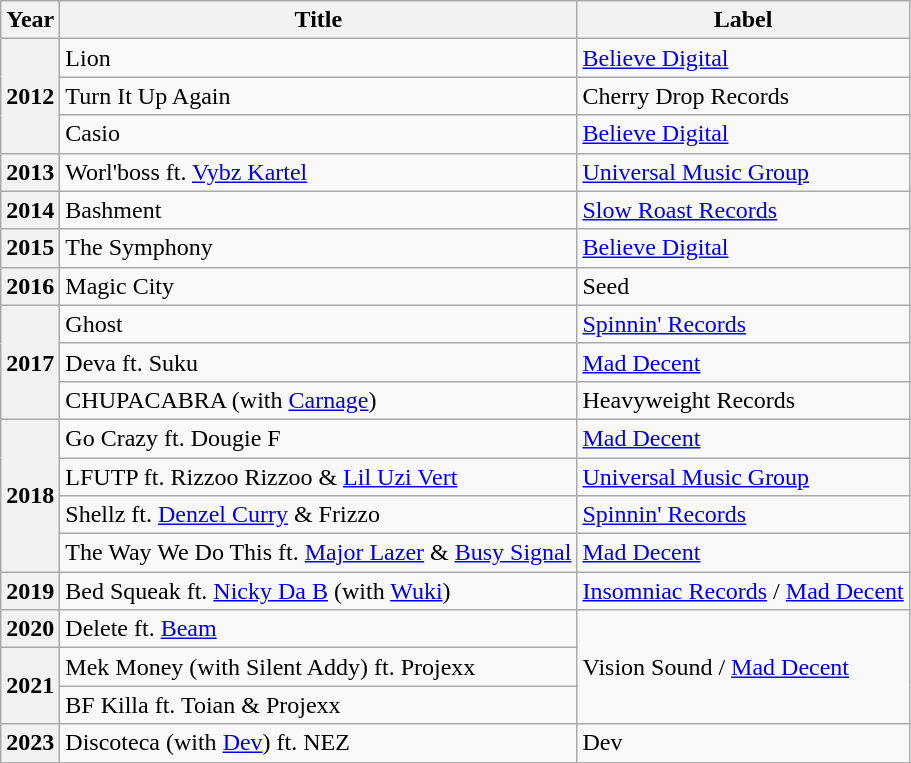<table class="wikitable plainrowheaders" style="text-align:left;">
<tr>
<th scope="col">Year</th>
<th scope="col">Title</th>
<th scope="col">Label</th>
</tr>
<tr>
<th scope="row" rowspan="3">2012</th>
<td>Lion</td>
<td><a href='#'>Believe Digital</a></td>
</tr>
<tr>
<td>Turn It Up Again</td>
<td>Cherry Drop Records</td>
</tr>
<tr>
<td>Casio</td>
<td><a href='#'>Believe Digital</a></td>
</tr>
<tr>
<th scope="row">2013</th>
<td>Worl'boss ft. <a href='#'>Vybz Kartel</a></td>
<td><a href='#'>Universal Music Group</a></td>
</tr>
<tr>
<th scope="row">2014</th>
<td>Bashment</td>
<td><a href='#'>Slow Roast Records</a></td>
</tr>
<tr>
<th scope="row">2015</th>
<td>The Symphony</td>
<td><a href='#'>Believe Digital</a></td>
</tr>
<tr>
<th scope="row">2016</th>
<td>Magic City</td>
<td>Seed</td>
</tr>
<tr>
<th scope="row" rowspan="3">2017</th>
<td>Ghost</td>
<td><a href='#'>Spinnin' Records</a></td>
</tr>
<tr>
<td>Deva ft. Suku</td>
<td><a href='#'>Mad Decent</a></td>
</tr>
<tr>
<td>CHUPACABRA (with <a href='#'>Carnage</a>)</td>
<td>Heavyweight Records</td>
</tr>
<tr>
<th scope="row" rowspan="4">2018</th>
<td>Go Crazy ft. Dougie F</td>
<td><a href='#'>Mad Decent</a></td>
</tr>
<tr>
<td>LFUTP ft. Rizzoo Rizzoo & <a href='#'>Lil Uzi Vert</a></td>
<td><a href='#'>Universal Music Group</a></td>
</tr>
<tr>
<td>Shellz ft. <a href='#'>Denzel Curry</a> & Frizzo</td>
<td><a href='#'>Spinnin' Records</a></td>
</tr>
<tr>
<td>The Way We Do This ft. <a href='#'>Major Lazer</a> & <a href='#'>Busy Signal</a></td>
<td><a href='#'>Mad Decent</a></td>
</tr>
<tr>
<th scope="row">2019</th>
<td>Bed Squeak ft. <a href='#'>Nicky Da B</a> (with <a href='#'>Wuki</a>)</td>
<td><a href='#'>Insomniac Records</a> / <a href='#'>Mad Decent</a></td>
</tr>
<tr>
<th scope="row">2020</th>
<td>Delete ft. <a href='#'>Beam</a></td>
<td scope="row" rowspan="3">Vision Sound / <a href='#'>Mad Decent</a></td>
</tr>
<tr>
<th scope="row" rowspan="2">2021</th>
<td>Mek Money (with Silent Addy) ft. Projexx</td>
</tr>
<tr>
<td>BF Killa ft. Toian & Projexx</td>
</tr>
<tr>
<th scope="row">2023</th>
<td>Discoteca (with <a href='#'>Dev</a>) ft. NEZ</td>
<td>Dev</td>
</tr>
<tr>
</tr>
</table>
